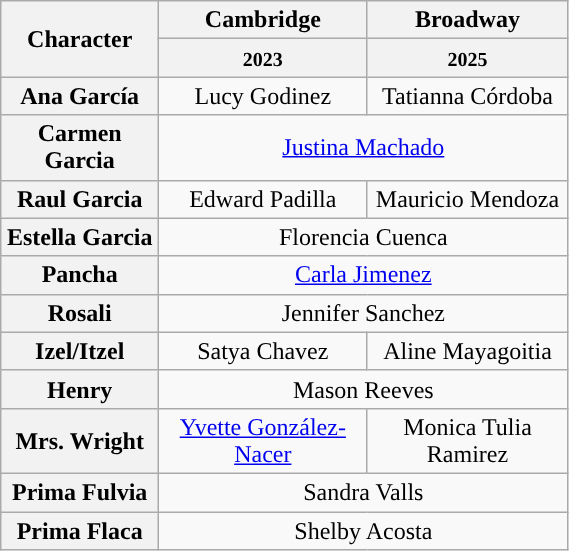<table class="wikitable" style="width:30%; text-align:center">
<tr>
<th rowspan="2" scope="col">Character</th>
<th>Cambridge</th>
<th>Broadway</th>
</tr>
<tr>
<th><small>2023</small></th>
<th><small>2025</small></th>
</tr>
<tr>
<th>Ana García</th>
<td colspan="1">Lucy Godinez</td>
<td colspan="1">Tatianna Córdoba</td>
</tr>
<tr>
<th>Carmen Garcia</th>
<td colspan="2"><a href='#'>Justina Machado</a></td>
</tr>
<tr>
<th>Raul Garcia</th>
<td colspan="1”">Edward Padilla</td>
<td>Mauricio Mendoza</td>
</tr>
<tr>
<th>Estella Garcia</th>
<td colspan="2">Florencia Cuenca</td>
</tr>
<tr>
<th>Pancha</th>
<td colspan="2"><a href='#'>Carla Jimenez</a></td>
</tr>
<tr>
<th>Rosali</th>
<td colspan="2">Jennifer Sanchez</td>
</tr>
<tr>
<th>Izel/Itzel</th>
<td colspan="1">Satya Chavez</td>
<td>Aline Mayagoitia</td>
</tr>
<tr>
<th>Henry</th>
<td colspan="2">Mason Reeves</td>
</tr>
<tr>
<th>Mrs. Wright</th>
<td colspan="1"><a href='#'>Yvette González-Nacer</a></td>
<td>Monica Tulia Ramirez</td>
</tr>
<tr>
<th>Prima Fulvia</th>
<td colspan="2">Sandra Valls</td>
</tr>
<tr>
<th>Prima Flaca</th>
<td colspan="2">Shelby Acosta</td>
</tr>
</table>
